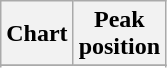<table class="wikitable plainrowheaders sortable" style="text-align:center;" border="1">
<tr>
<th scope="col">Chart</th>
<th scope="col">Peak<br>position</th>
</tr>
<tr>
</tr>
<tr>
</tr>
<tr>
</tr>
<tr>
</tr>
</table>
